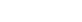<table style="width:88%; text-align:center;">
<tr style="color:white;">
<td style="background:"><strong>NCP (1)</strong></td>
</tr>
<tr>
</tr>
</table>
